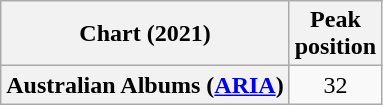<table class="wikitable plainrowheaders" style="text-align:center">
<tr>
<th scope="col">Chart (2021)</th>
<th scope="col">Peak<br>position</th>
</tr>
<tr>
<th scope="row">Australian Albums (<a href='#'>ARIA</a>)</th>
<td>32</td>
</tr>
</table>
